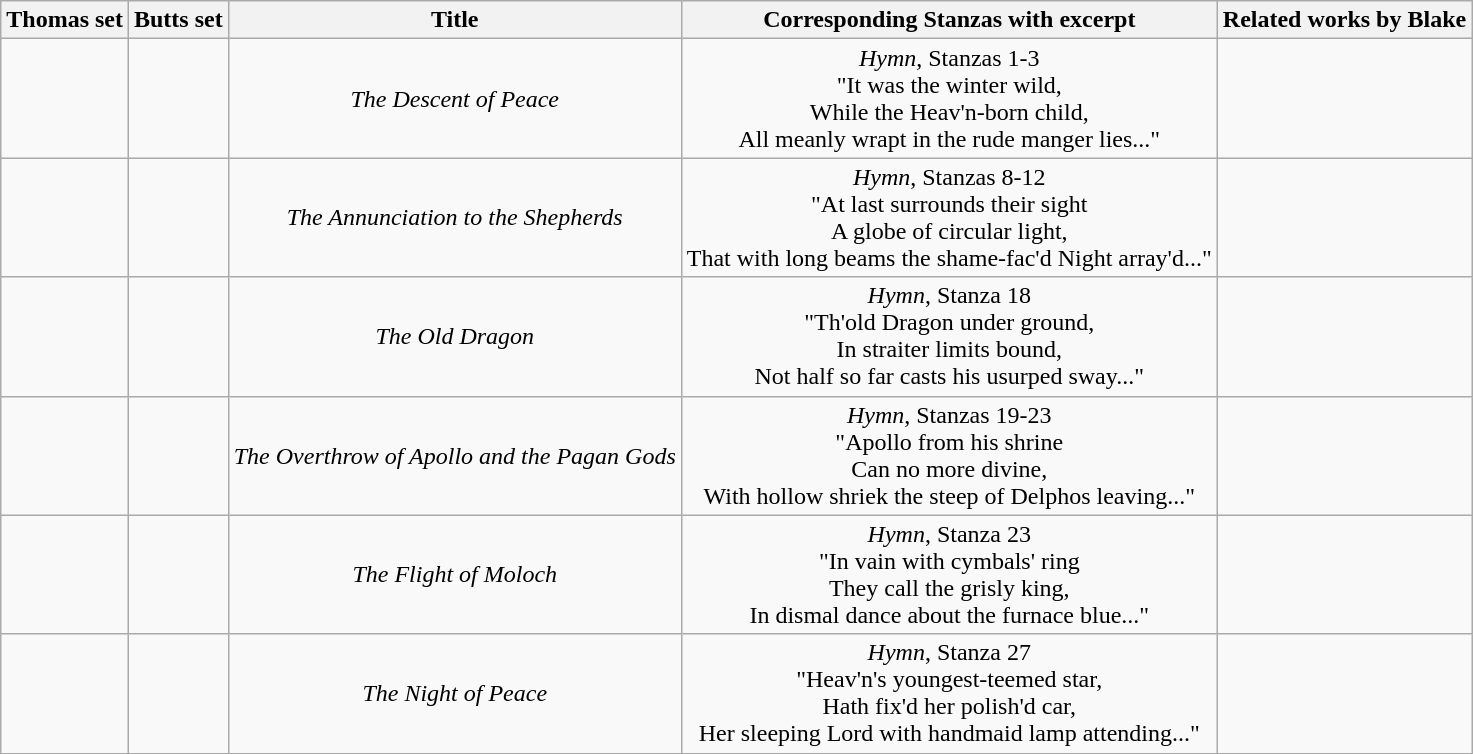<table class="sortable wikitable" style="margin-left:0.5em; text-align:center">
<tr>
<th>Thomas set</th>
<th>Butts set</th>
<th>Title</th>
<th>Corresponding Stanzas with excerpt</th>
<th>Related works by Blake</th>
</tr>
<tr>
<td></td>
<td></td>
<td><em>The Descent of Peace</em></td>
<td><em>Hymn</em>, Stanzas 1-3<br>"It was the winter wild,<br>While the Heav'n-born child,<br>All meanly wrapt in the rude manger lies..."</td>
<td></td>
</tr>
<tr>
<td></td>
<td></td>
<td><em>The Annunciation to the Shepherds</em></td>
<td><em>Hymn</em>, Stanzas 8-12<br>"At last surrounds their sight<br>A globe of circular light,<br>That with long beams the shame-fac'd Night array'd..."</td>
<td></td>
</tr>
<tr>
<td></td>
<td></td>
<td><em>The Old Dragon</em></td>
<td><em>Hymn</em>, Stanza 18<br>"Th'old Dragon under ground,<br>In straiter limits bound,<br>Not half so far casts his usurped sway..."</td>
<td></td>
</tr>
<tr>
<td></td>
<td></td>
<td><em>The Overthrow of Apollo and the Pagan Gods</em></td>
<td><em>Hymn</em>, Stanzas 19-23<br>"Apollo from his shrine<br>Can no more divine,<br>With hollow shriek the steep of Delphos leaving..."</td>
<td></td>
</tr>
<tr>
<td></td>
<td></td>
<td><em>The Flight of Moloch</em></td>
<td><em>Hymn</em>, Stanza 23<br>"In vain with cymbals' ring<br>They call the grisly king,<br>In dismal dance about the furnace blue..."</td>
<td></td>
</tr>
<tr>
<td></td>
<td></td>
<td><em>The Night of Peace</em></td>
<td><em>Hymn</em>, Stanza 27<br>"Heav'n's youngest-teemed star,<br>Hath fix'd her polish'd car,<br>Her sleeping Lord with handmaid lamp attending..."</td>
<td></td>
</tr>
</table>
